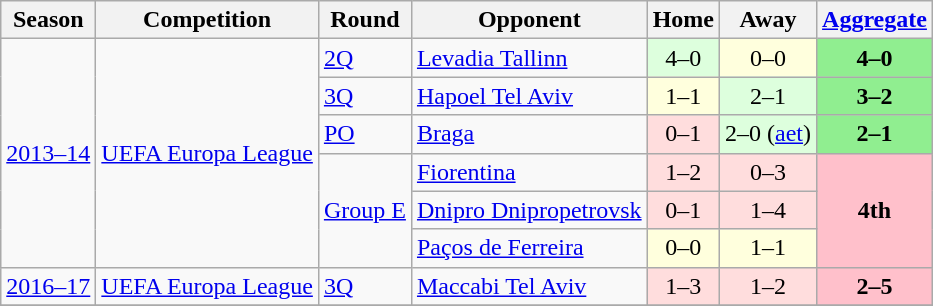<table class="wikitable collapsible autocollapse">
<tr>
<th>Season</th>
<th>Competition</th>
<th>Round</th>
<th>Opponent</th>
<th>Home</th>
<th>Away</th>
<th><a href='#'>Aggregate</a></th>
</tr>
<tr>
<td rowspan="6"><a href='#'>2013–14</a></td>
<td rowspan="6"><a href='#'>UEFA Europa League</a></td>
<td><a href='#'>2Q</a></td>
<td> <a href='#'>Levadia Tallinn</a></td>
<td align="center" bgcolor="#ddffdd" style="text-align:center;">4–0</td>
<td align="center" bgcolor="#ffffdd" style="text-align:center;">0–0</td>
<td align="center" bgcolor=lightgreen style="text-align:center;"><strong>4–0</strong></td>
</tr>
<tr>
<td><a href='#'>3Q</a></td>
<td> <a href='#'>Hapoel Tel Aviv</a></td>
<td align="center" bgcolor="#ffffdd" style="text-align:center;">1–1</td>
<td align="center" bgcolor="#ddffdd" style="text-align:center;">2–1</td>
<td align="center" bgcolor=lightgreen style="text-align:center;"><strong>3–2</strong></td>
</tr>
<tr>
<td><a href='#'>PO</a></td>
<td> <a href='#'>Braga</a></td>
<td align="center" bgcolor="#ffdddd" style="text-align:center;">0–1</td>
<td align="center" bgcolor="#ddffdd" style="text-align:center;">2–0 (<a href='#'>aet</a>)</td>
<td align="center" bgcolor=lightgreen style="text-align:center;"><strong>2–1</strong></td>
</tr>
<tr>
<td rowspan="3"><a href='#'>Group E</a></td>
<td> <a href='#'>Fiorentina</a></td>
<td align="center" bgcolor="#ffdddd" style="text-align:center;">1–2</td>
<td align="center" bgcolor="#ffdddd" style="text-align:center;">0–3</td>
<td rowspan="3" align="center" bgcolor=pink style="text-align:center;"><strong>4th</strong></td>
</tr>
<tr>
<td> <a href='#'>Dnipro Dnipropetrovsk</a></td>
<td align="center" bgcolor="#ffdddd" style="text-align:center;">0–1</td>
<td align="center" bgcolor="#ffdddd" style="text-align:center;">1–4</td>
</tr>
<tr>
<td> <a href='#'>Paços de Ferreira</a></td>
<td align="center" bgcolor="#ffffdd" style="text-align:center;">0–0</td>
<td align="center" bgcolor="#ffffdd" style="text-align:center;">1–1</td>
</tr>
<tr>
<td rowspan="1"><a href='#'>2016–17</a></td>
<td rowspan="1"><a href='#'>UEFA Europa League</a></td>
<td><a href='#'>3Q</a></td>
<td> <a href='#'>Maccabi Tel Aviv</a></td>
<td align="center" bgcolor="#ffdddd" style="text-align:center;">1–3</td>
<td align="center" bgcolor="#ffdddd" style="text-align:center;">1–2</td>
<td align="center" bgcolor=pink style="text-align:center;"><strong>2–5</strong></td>
</tr>
<tr>
</tr>
</table>
